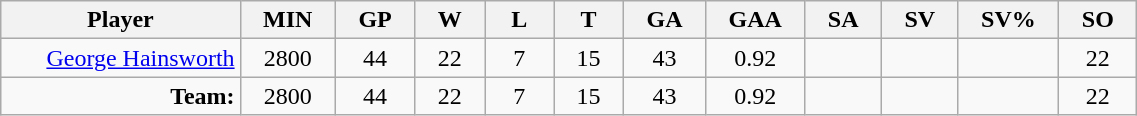<table class="wikitable sortable" width="60%">
<tr>
<th bgcolor="#DDDDFF" width="10%">Player</th>
<th width="3%" bgcolor="#DDDDFF">MIN</th>
<th width="3%" bgcolor="#DDDDFF">GP</th>
<th width="3%" bgcolor="#DDDDFF">W</th>
<th width="3%" bgcolor="#DDDDFF">L</th>
<th width="3%" bgcolor="#DDDDFF">T</th>
<th width="3%" bgcolor="#DDDDFF">GA</th>
<th width="3%" bgcolor="#DDDDFF">GAA</th>
<th width="3%" bgcolor="#DDDDFF">SA</th>
<th width="3%" bgcolor="#DDDDFF">SV</th>
<th width="3%" bgcolor="#DDDDFF">SV%</th>
<th width="3%" bgcolor="#DDDDFF">SO</th>
</tr>
<tr align="center">
<td align="right"><a href='#'>George Hainsworth</a></td>
<td>2800</td>
<td>44</td>
<td>22</td>
<td>7</td>
<td>15</td>
<td>43</td>
<td>0.92</td>
<td></td>
<td></td>
<td></td>
<td>22</td>
</tr>
<tr align="center">
<td align="right"><strong>Team:</strong></td>
<td>2800</td>
<td>44</td>
<td>22</td>
<td>7</td>
<td>15</td>
<td>43</td>
<td>0.92</td>
<td></td>
<td></td>
<td></td>
<td>22</td>
</tr>
</table>
